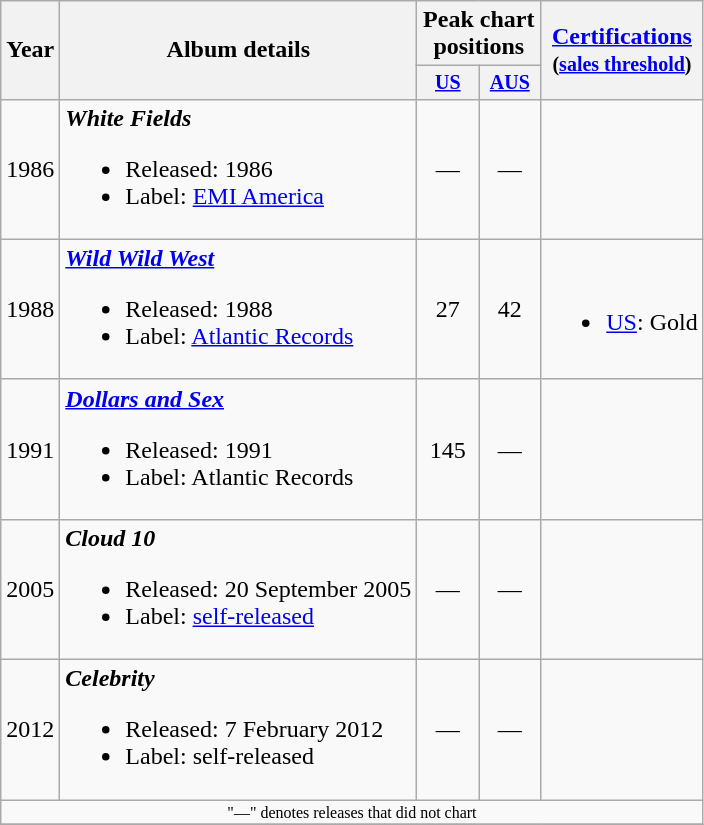<table class="wikitable" style="text-align:center;">
<tr>
<th rowspan="2">Year</th>
<th rowspan="2">Album details</th>
<th colspan="2">Peak chart positions</th>
<th rowspan="2"><a href='#'>Certifications</a><br><small>(<a href='#'>sales threshold</a>)</small></th>
</tr>
<tr style="font-size:smaller;">
<th width="35"><a href='#'>US</a><br></th>
<th width="35"><a href='#'>AUS</a><br></th>
</tr>
<tr>
<td>1986</td>
<td align="left"><strong><em>White Fields</em></strong><br><ul><li>Released: 1986</li><li>Label: <a href='#'>EMI America</a></li></ul></td>
<td>—</td>
<td>—</td>
<td></td>
</tr>
<tr>
<td>1988</td>
<td align="left"><strong><em><a href='#'>Wild Wild West</a></em></strong><br><ul><li>Released: 1988</li><li>Label: <a href='#'>Atlantic Records</a></li></ul></td>
<td>27</td>
<td>42</td>
<td align="left"><br><ul><li><a href='#'>US</a>: Gold</li></ul></td>
</tr>
<tr>
<td>1991</td>
<td align="left"><strong><em><a href='#'>Dollars and Sex</a></em></strong><br><ul><li>Released: 1991</li><li>Label: Atlantic Records</li></ul></td>
<td>145</td>
<td>—</td>
<td></td>
</tr>
<tr>
<td>2005</td>
<td align="left"><strong><em>Cloud 10</em></strong><br><ul><li>Released: 20 September 2005</li><li>Label: <a href='#'>self-released</a></li></ul></td>
<td>—</td>
<td>—</td>
<td></td>
</tr>
<tr>
<td>2012</td>
<td align="left"><strong><em>Celebrity</em></strong><br><ul><li>Released: 7 February 2012</li><li>Label: self-released</li></ul></td>
<td>—</td>
<td>—</td>
<td></td>
</tr>
<tr>
<td colspan="10" style="font-size:8pt">"—" denotes releases that did not chart</td>
</tr>
<tr>
</tr>
</table>
